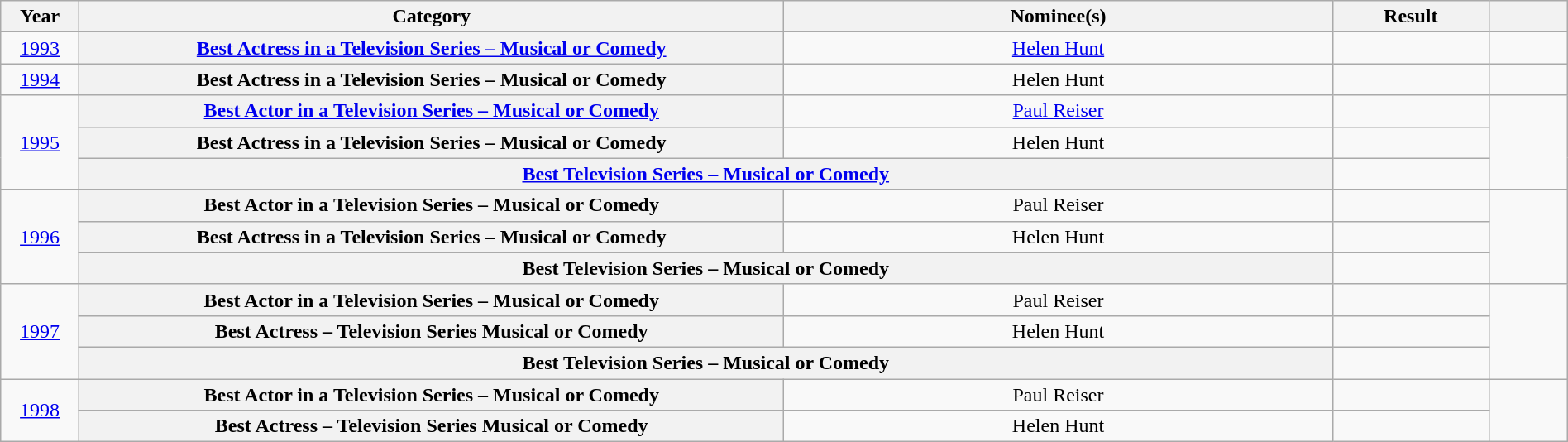<table class="wikitable plainrowheaders" style="font-size: 100%; text-align:center" width=100%>
<tr>
<th scope="col" width="5%">Year</th>
<th scope="col" width="45%">Category</th>
<th scope="col" width="35%">Nominee(s)</th>
<th scope="col" width="10%">Result</th>
<th scope="col" width="5%"></th>
</tr>
<tr>
<td><a href='#'>1993</a></td>
<th scope="row" style="text-align:center"><a href='#'>Best Actress in a Television Series – Musical or Comedy</a></th>
<td><a href='#'>Helen Hunt</a></td>
<td></td>
<td></td>
</tr>
<tr>
<td><a href='#'>1994</a></td>
<th scope="row" style="text-align:center">Best Actress in a Television Series – Musical or Comedy</th>
<td>Helen Hunt</td>
<td></td>
<td></td>
</tr>
<tr>
<td rowspan="3"><a href='#'>1995</a></td>
<th scope="row" style="text-align:center"><a href='#'>Best Actor in a Television Series – Musical or Comedy</a></th>
<td><a href='#'>Paul Reiser</a></td>
<td></td>
<td rowspan="3"></td>
</tr>
<tr>
<th scope="row" style="text-align:center">Best Actress in a Television Series – Musical or Comedy</th>
<td>Helen Hunt</td>
<td></td>
</tr>
<tr>
<th scope="row" style="text-align:center" colspan="2"><a href='#'>Best Television Series – Musical or Comedy</a></th>
<td></td>
</tr>
<tr>
<td rowspan="3"><a href='#'>1996</a></td>
<th scope="row" style="text-align:center">Best Actor in a Television Series – Musical or Comedy</th>
<td>Paul Reiser</td>
<td></td>
<td rowspan="3"></td>
</tr>
<tr>
<th scope="row" style="text-align:center">Best Actress in a Television Series – Musical or Comedy</th>
<td>Helen Hunt</td>
<td></td>
</tr>
<tr>
<th scope="row" style="text-align:center" colspan="2">Best Television Series – Musical or Comedy</th>
<td></td>
</tr>
<tr>
<td rowspan="3"><a href='#'>1997</a></td>
<th scope="row" style="text-align:center">Best Actor in a Television Series – Musical or Comedy</th>
<td>Paul Reiser</td>
<td></td>
<td rowspan="3"></td>
</tr>
<tr>
<th scope="row" style="text-align:center">Best Actress – Television Series Musical or Comedy</th>
<td>Helen Hunt</td>
<td></td>
</tr>
<tr>
<th scope="row" style="text-align:center" colspan="2">Best Television Series – Musical or Comedy</th>
<td></td>
</tr>
<tr>
<td rowspan="2"><a href='#'>1998</a></td>
<th scope="row" style="text-align:center">Best Actor in a Television Series – Musical or Comedy</th>
<td>Paul Reiser</td>
<td></td>
<td rowspan="3"></td>
</tr>
<tr>
<th scope="row" style="text-align:center">Best Actress – Television Series Musical or Comedy</th>
<td>Helen Hunt</td>
<td></td>
</tr>
</table>
